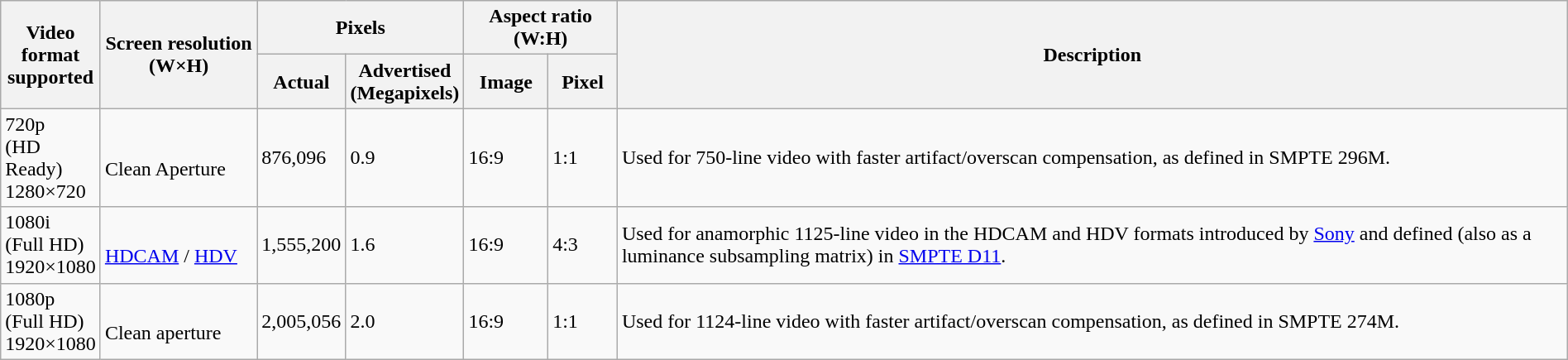<table class="wikitable" style="width: 100%;">
<tr>
<th style="width:5%;" rowspan="2">Video format supported</th>
<th style="width:10%;" rowspan="2">Screen resolution (W×H)</th>
<th style="width:10%;" colspan="2">Pixels</th>
<th colspan="2">Aspect ratio (W:H)</th>
<th rowspan="2">Description</th>
</tr>
<tr>
<th>Actual</th>
<th>Advertised (Megapixels)</th>
<th>Image</th>
<th>Pixel</th>
</tr>
<tr>
<td>720p<br>(HD Ready)<br>1280×720</td>
<td><br>Clean Aperture</td>
<td>876,096</td>
<td>0.9</td>
<td>16:9</td>
<td>1:1</td>
<td>Used for 750-line video with faster artifact/overscan compensation, as defined in SMPTE 296M.</td>
</tr>
<tr>
<td>1080i<br>(Full HD)<br>1920×1080</td>
<td><br><a href='#'>HDCAM</a> / <a href='#'>HDV</a></td>
<td>1,555,200</td>
<td>1.6</td>
<td>16:9</td>
<td>4:3</td>
<td>Used for anamorphic 1125-line video in the HDCAM and HDV formats introduced by <a href='#'>Sony</a> and defined (also as a luminance subsampling matrix) in <a href='#'>SMPTE D11</a>.</td>
</tr>
<tr>
<td>1080p<br>(Full HD)<br>1920×1080</td>
<td><br>Clean aperture</td>
<td>2,005,056</td>
<td>2.0</td>
<td>16:9</td>
<td>1:1</td>
<td>Used for 1124-line video with faster artifact/overscan compensation, as defined in SMPTE 274M.</td>
</tr>
</table>
